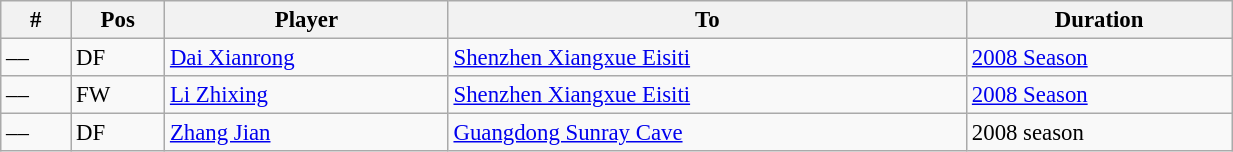<table width=65% class="wikitable" style="text-align:center; font-size:95%; text-align:left">
<tr>
<th><strong>#</strong></th>
<th><strong>Pos</strong></th>
<th><strong>Player</strong></th>
<th><strong>To</strong></th>
<th><strong>Duration</strong></th>
</tr>
<tr --->
<td>––</td>
<td>DF</td>
<td> <a href='#'>Dai Xianrong</a></td>
<td> <a href='#'>Shenzhen Xiangxue Eisiti</a></td>
<td><a href='#'>2008 Season</a></td>
</tr>
<tr --->
<td>––</td>
<td>FW</td>
<td> <a href='#'>Li Zhixing</a></td>
<td> <a href='#'>Shenzhen Xiangxue Eisiti</a></td>
<td><a href='#'>2008 Season</a></td>
</tr>
<tr --->
<td>––</td>
<td>DF</td>
<td> <a href='#'>Zhang Jian</a></td>
<td> <a href='#'>Guangdong Sunray Cave</a></td>
<td>2008 season</td>
</tr>
</table>
